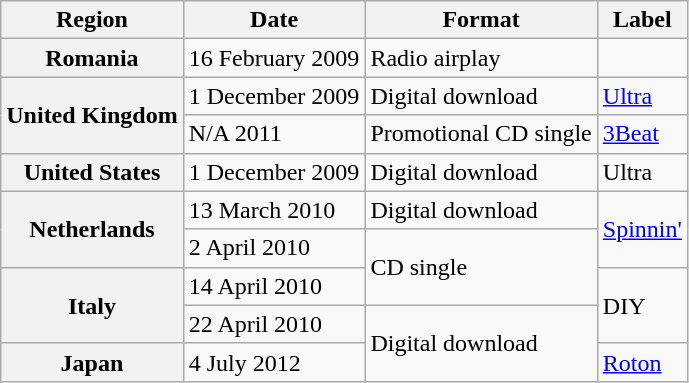<table class="wikitable plainrowheaders unsortable">
<tr>
<th>Region</th>
<th>Date</th>
<th>Format</th>
<th>Label</th>
</tr>
<tr>
<th scope="row">Romania</th>
<td>16 February 2009</td>
<td>Radio airplay</td>
<td></td>
</tr>
<tr>
<th scope="row" rowspan="2">United Kingdom</th>
<td>1 December 2009</td>
<td>Digital download</td>
<td><a href='#'>Ultra</a></td>
</tr>
<tr>
<td>N/A 2011</td>
<td>Promotional CD single</td>
<td><a href='#'>3Beat</a></td>
</tr>
<tr>
<th scope="row">United States</th>
<td>1 December 2009</td>
<td>Digital download</td>
<td>Ultra</td>
</tr>
<tr>
<th scope="row" rowspan="2">Netherlands</th>
<td>13 March 2010</td>
<td>Digital download</td>
<td rowspan="2"><a href='#'>Spinnin'</a></td>
</tr>
<tr>
<td>2 April 2010</td>
<td rowspan="2">CD single</td>
</tr>
<tr>
<th scope="row" rowspan="2">Italy</th>
<td>14 April 2010</td>
<td rowspan="2">DIY</td>
</tr>
<tr>
<td>22 April 2010</td>
<td rowspan="2">Digital download</td>
</tr>
<tr>
<th scope="row">Japan</th>
<td>4 July 2012</td>
<td><a href='#'>Roton</a></td>
</tr>
</table>
